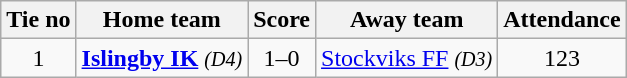<table class="wikitable" style="text-align:center">
<tr>
<th style= width="40px">Tie no</th>
<th style= width="150px">Home team</th>
<th style= width="60px">Score</th>
<th style= width="150px">Away team</th>
<th style= width="30px">Attendance</th>
</tr>
<tr>
<td>1</td>
<td><strong><a href='#'>Islingby IK</a></strong> <em><small>(D4)</small></em></td>
<td>1–0</td>
<td><a href='#'>Stockviks FF</a> <em><small>(D3)</small></em></td>
<td>123</td>
</tr>
</table>
